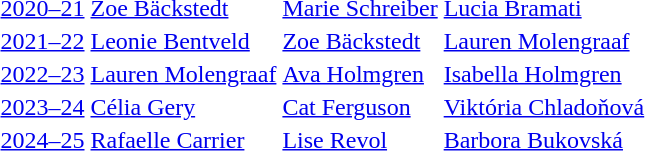<table>
<tr>
<td><a href='#'>2020–21</a></td>
<td> <a href='#'>Zoe Bäckstedt</a></td>
<td> <a href='#'>Marie Schreiber</a></td>
<td> <a href='#'>Lucia Bramati</a></td>
</tr>
<tr>
<td><a href='#'>2021–22</a></td>
<td> <a href='#'>Leonie Bentveld</a></td>
<td> <a href='#'>Zoe Bäckstedt</a></td>
<td> <a href='#'>Lauren Molengraaf</a></td>
</tr>
<tr>
<td><a href='#'>2022–23</a></td>
<td> <a href='#'>Lauren Molengraaf</a></td>
<td> <a href='#'>Ava Holmgren</a></td>
<td> <a href='#'>Isabella Holmgren</a></td>
</tr>
<tr>
<td><a href='#'>2023–24</a></td>
<td> <a href='#'>Célia Gery</a></td>
<td> <a href='#'>Cat Ferguson</a></td>
<td> <a href='#'>Viktória Chladoňová</a></td>
</tr>
<tr>
<td><a href='#'>2024–25</a></td>
<td> <a href='#'>Rafaelle Carrier</a></td>
<td> <a href='#'>Lise Revol</a></td>
<td> <a href='#'>Barbora Bukovská</a></td>
</tr>
</table>
